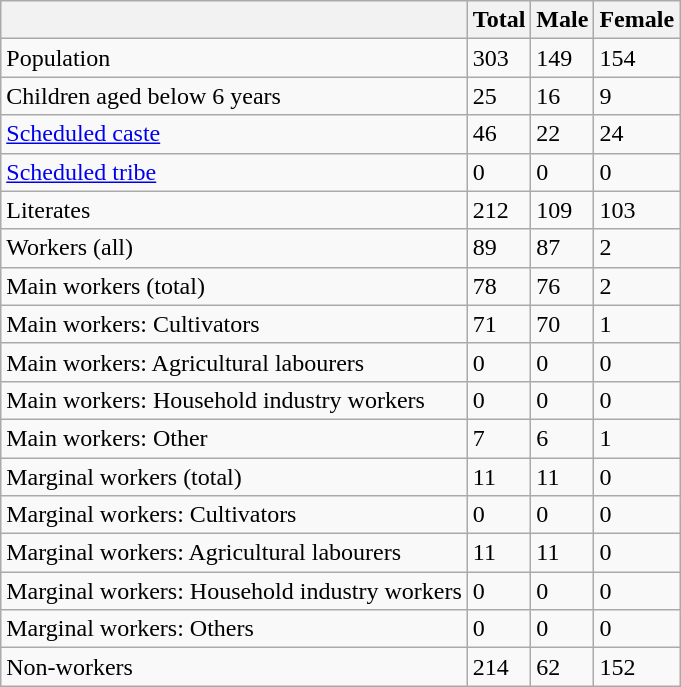<table class="wikitable sortable">
<tr>
<th></th>
<th>Total</th>
<th>Male</th>
<th>Female</th>
</tr>
<tr>
<td>Population</td>
<td>303</td>
<td>149</td>
<td>154</td>
</tr>
<tr>
<td>Children aged below 6 years</td>
<td>25</td>
<td>16</td>
<td>9</td>
</tr>
<tr>
<td><a href='#'>Scheduled caste</a></td>
<td>46</td>
<td>22</td>
<td>24</td>
</tr>
<tr>
<td><a href='#'>Scheduled tribe</a></td>
<td>0</td>
<td>0</td>
<td>0</td>
</tr>
<tr>
<td>Literates</td>
<td>212</td>
<td>109</td>
<td>103</td>
</tr>
<tr>
<td>Workers (all)</td>
<td>89</td>
<td>87</td>
<td>2</td>
</tr>
<tr>
<td>Main workers (total)</td>
<td>78</td>
<td>76</td>
<td>2</td>
</tr>
<tr>
<td>Main workers: Cultivators</td>
<td>71</td>
<td>70</td>
<td>1</td>
</tr>
<tr>
<td>Main workers: Agricultural labourers</td>
<td>0</td>
<td>0</td>
<td>0</td>
</tr>
<tr>
<td>Main workers: Household industry workers</td>
<td>0</td>
<td>0</td>
<td>0</td>
</tr>
<tr>
<td>Main workers: Other</td>
<td>7</td>
<td>6</td>
<td>1</td>
</tr>
<tr>
<td>Marginal workers (total)</td>
<td>11</td>
<td>11</td>
<td>0</td>
</tr>
<tr>
<td>Marginal workers: Cultivators</td>
<td>0</td>
<td>0</td>
<td>0</td>
</tr>
<tr>
<td>Marginal workers: Agricultural labourers</td>
<td>11</td>
<td>11</td>
<td>0</td>
</tr>
<tr>
<td>Marginal workers: Household industry workers</td>
<td>0</td>
<td>0</td>
<td>0</td>
</tr>
<tr>
<td>Marginal workers: Others</td>
<td>0</td>
<td>0</td>
<td>0</td>
</tr>
<tr>
<td>Non-workers</td>
<td>214</td>
<td>62</td>
<td>152</td>
</tr>
</table>
